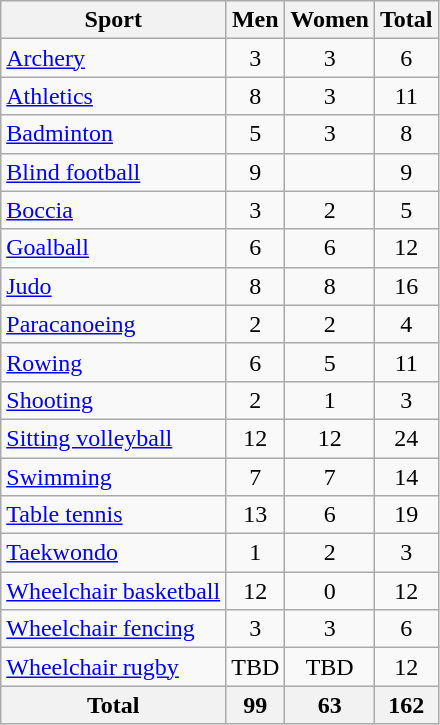<table class="wikitable sortable" style="text-align:center;">
<tr>
<th>Sport</th>
<th>Men</th>
<th>Women</th>
<th>Total</th>
</tr>
<tr>
<td align=left><a href='#'>Archery</a></td>
<td>3</td>
<td>3</td>
<td>6</td>
</tr>
<tr>
<td align=left><a href='#'>Athletics</a></td>
<td>8</td>
<td>3</td>
<td>11</td>
</tr>
<tr>
<td align=left><a href='#'>Badminton</a></td>
<td>5</td>
<td>3</td>
<td>8</td>
</tr>
<tr>
<td align=left><a href='#'>Blind football</a></td>
<td>9</td>
<td></td>
<td>9</td>
</tr>
<tr>
<td align=left><a href='#'>Boccia</a></td>
<td>3</td>
<td>2</td>
<td>5</td>
</tr>
<tr>
<td align=left><a href='#'>Goalball</a></td>
<td>6</td>
<td>6</td>
<td>12</td>
</tr>
<tr>
<td align=left><a href='#'>Judo</a></td>
<td>8</td>
<td>8</td>
<td>16</td>
</tr>
<tr>
<td align=left><a href='#'>Paracanoeing</a></td>
<td>2</td>
<td>2</td>
<td>4</td>
</tr>
<tr>
<td align=left><a href='#'>Rowing</a></td>
<td>6</td>
<td>5</td>
<td>11</td>
</tr>
<tr>
<td align=left><a href='#'>Shooting</a></td>
<td>2</td>
<td>1</td>
<td>3</td>
</tr>
<tr>
<td align=left><a href='#'>Sitting volleyball</a></td>
<td>12</td>
<td>12</td>
<td>24</td>
</tr>
<tr>
<td align=left><a href='#'>Swimming</a></td>
<td>7</td>
<td>7</td>
<td>14</td>
</tr>
<tr>
<td align=left><a href='#'>Table tennis</a></td>
<td>13</td>
<td>6</td>
<td>19</td>
</tr>
<tr>
<td align=left><a href='#'>Taekwondo</a></td>
<td>1</td>
<td>2</td>
<td>3</td>
</tr>
<tr>
<td align=left><a href='#'>Wheelchair basketball</a></td>
<td>12</td>
<td>0</td>
<td>12</td>
</tr>
<tr>
<td align=left><a href='#'>Wheelchair fencing</a></td>
<td>3</td>
<td>3</td>
<td>6</td>
</tr>
<tr>
<td align=left><a href='#'>Wheelchair rugby</a></td>
<td>TBD</td>
<td>TBD</td>
<td>12</td>
</tr>
<tr>
<th>Total</th>
<th>99</th>
<th>63</th>
<th>162</th>
</tr>
</table>
